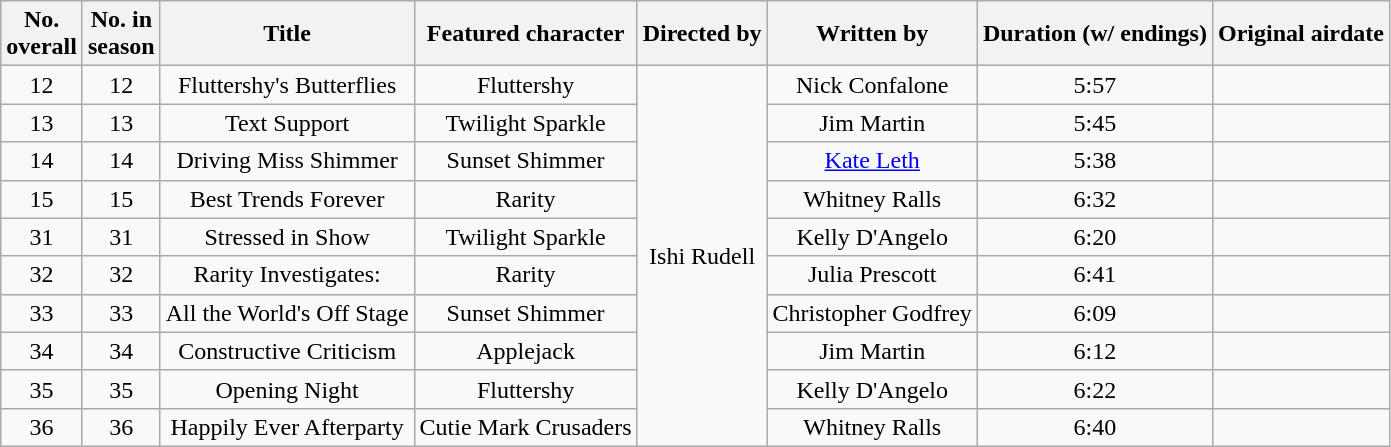<table class="wikitable sortable" style="text-align: center">
<tr>
<th>No. <br>overall</th>
<th>No. in<br>season</th>
<th>Title</th>
<th>Featured character</th>
<th>Directed by</th>
<th>Written by</th>
<th>Duration (w/ endings)</th>
<th>Original airdate</th>
</tr>
<tr>
<td>12</td>
<td>12</td>
<td>Fluttershy's Butterflies</td>
<td>Fluttershy</td>
<td rowspan=10>Ishi Rudell</td>
<td>Nick Confalone</td>
<td>5:57</td>
<td></td>
</tr>
<tr>
<td>13</td>
<td>13</td>
<td>Text Support</td>
<td>Twilight Sparkle</td>
<td>Jim Martin</td>
<td>5:45</td>
<td></td>
</tr>
<tr>
<td>14</td>
<td>14</td>
<td>Driving Miss Shimmer</td>
<td>Sunset Shimmer</td>
<td><a href='#'>Kate Leth</a></td>
<td>5:38</td>
<td></td>
</tr>
<tr>
<td>15</td>
<td>15</td>
<td>Best Trends Forever</td>
<td>Rarity</td>
<td>Whitney Ralls</td>
<td>6:32</td>
<td></td>
</tr>
<tr>
<td>31</td>
<td>31</td>
<td>Stressed in Show</td>
<td>Twilight Sparkle</td>
<td>Kelly D'Angelo</td>
<td>6:20</td>
<td></td>
</tr>
<tr>
<td>32</td>
<td>32</td>
<td>Rarity Investigates: <br></td>
<td>Rarity</td>
<td>Julia Prescott</td>
<td>6:41</td>
<td></td>
</tr>
<tr>
<td>33</td>
<td>33</td>
<td>All the World's Off Stage</td>
<td>Sunset Shimmer</td>
<td>Christopher Godfrey</td>
<td>6:09</td>
<td></td>
</tr>
<tr>
<td>34</td>
<td>34</td>
<td>Constructive Criticism</td>
<td>Applejack</td>
<td>Jim Martin</td>
<td>6:12</td>
<td></td>
</tr>
<tr>
<td>35</td>
<td>35</td>
<td>Opening Night</td>
<td>Fluttershy</td>
<td>Kelly D'Angelo</td>
<td>6:22</td>
<td></td>
</tr>
<tr>
<td>36</td>
<td>36</td>
<td>Happily Ever Afterparty</td>
<td>Cutie Mark Crusaders</td>
<td>Whitney Ralls</td>
<td>6:40</td>
<td></td>
</tr>
</table>
